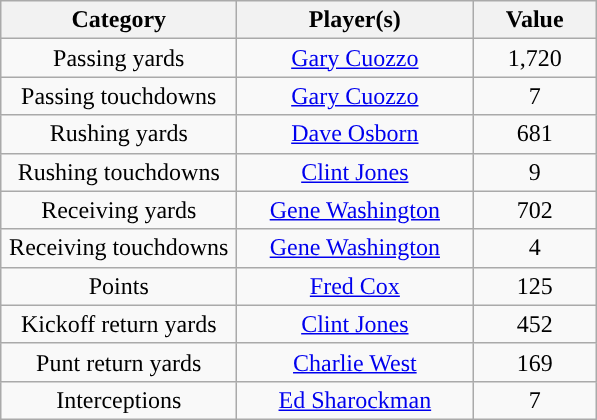<table class="wikitable" style="text-align:center">
<tr>
<th width=150px>Category</th>
<th width=150px>Player(s)</th>
<th width=75px>Value</th>
</tr>
<tr>
<td>Passing yards</td>
<td><a href='#'>Gary Cuozzo</a></td>
<td>1,720</td>
</tr>
<tr>
<td>Passing touchdowns</td>
<td><a href='#'>Gary Cuozzo</a></td>
<td>7</td>
</tr>
<tr>
<td>Rushing yards</td>
<td><a href='#'>Dave Osborn</a></td>
<td>681</td>
</tr>
<tr>
<td>Rushing touchdowns</td>
<td><a href='#'>Clint Jones</a></td>
<td>9</td>
</tr>
<tr>
<td>Receiving yards</td>
<td><a href='#'>Gene Washington</a></td>
<td>702</td>
</tr>
<tr>
<td>Receiving touchdowns</td>
<td><a href='#'>Gene Washington</a></td>
<td>4</td>
</tr>
<tr>
<td>Points</td>
<td><a href='#'>Fred Cox</a></td>
<td>125</td>
</tr>
<tr>
<td>Kickoff return yards</td>
<td><a href='#'>Clint Jones</a></td>
<td>452</td>
</tr>
<tr>
<td>Punt return yards</td>
<td><a href='#'>Charlie West</a></td>
<td>169</td>
</tr>
<tr>
<td>Interceptions</td>
<td><a href='#'>Ed Sharockman</a></td>
<td>7</td>
</tr>
</table>
